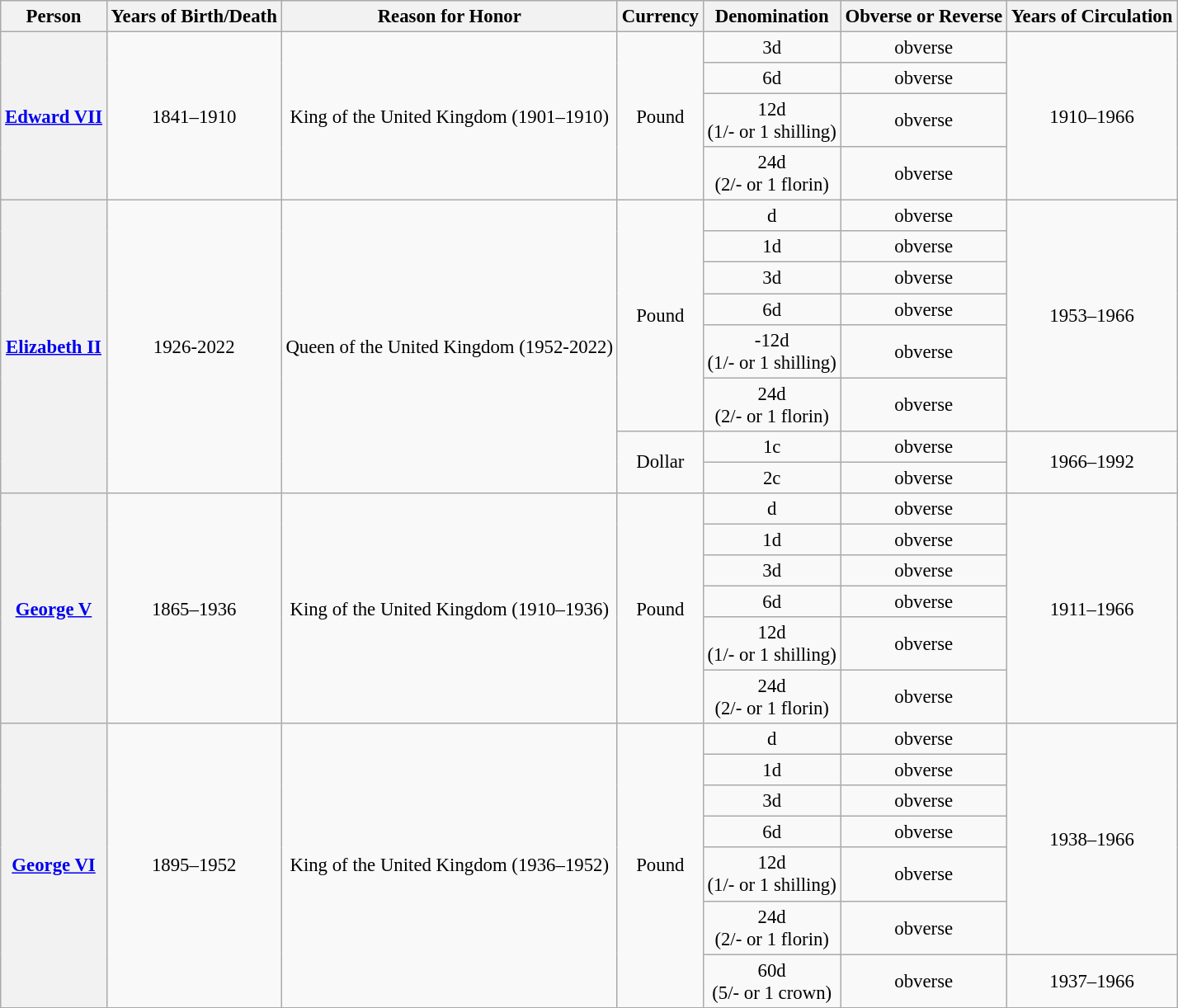<table class="wikitable" style="font-size:95%; text-align:center;">
<tr>
<th>Person</th>
<th>Years of Birth/Death</th>
<th>Reason for Honor</th>
<th>Currency</th>
<th>Denomination</th>
<th>Obverse or Reverse</th>
<th>Years of Circulation</th>
</tr>
<tr>
<th rowspan="4"><a href='#'>Edward VII</a></th>
<td rowspan="4">1841–1910</td>
<td rowspan="4">King of the United Kingdom (1901–1910)</td>
<td rowspan="4">Pound</td>
<td>3d</td>
<td>obverse</td>
<td rowspan="4">1910–1966</td>
</tr>
<tr>
<td>6d</td>
<td>obverse</td>
</tr>
<tr>
<td>12d<br>(1/- or 1 shilling)</td>
<td>obverse</td>
</tr>
<tr>
<td>24d<br>(2/- or 1 florin)</td>
<td>obverse</td>
</tr>
<tr>
<th rowspan="8"><a href='#'>Elizabeth II</a></th>
<td rowspan="8">1926-2022</td>
<td rowspan="8">Queen of the United Kingdom (1952-2022)</td>
<td rowspan="6">Pound</td>
<td><small></small>d</td>
<td>obverse</td>
<td rowspan="6">1953–1966</td>
</tr>
<tr>
<td>1d</td>
<td>obverse</td>
</tr>
<tr>
<td>3d</td>
<td>obverse</td>
</tr>
<tr>
<td>6d</td>
<td>obverse</td>
</tr>
<tr>
<td>-12d<br>(1/- or 1 shilling)</td>
<td>obverse</td>
</tr>
<tr>
<td>24d<br>(2/- or 1 florin)</td>
<td>obverse</td>
</tr>
<tr>
<td rowspan="2">Dollar</td>
<td>1c</td>
<td>obverse</td>
<td rowspan="2">1966–1992</td>
</tr>
<tr>
<td>2c</td>
<td>obverse</td>
</tr>
<tr>
<th rowspan="6"><a href='#'>George V</a></th>
<td rowspan="6">1865–1936</td>
<td rowspan="6">King of the United Kingdom (1910–1936)</td>
<td rowspan="6">Pound</td>
<td><small></small>d</td>
<td>obverse</td>
<td rowspan="6">1911–1966</td>
</tr>
<tr>
<td>1d</td>
<td>obverse</td>
</tr>
<tr>
<td>3d</td>
<td>obverse</td>
</tr>
<tr>
<td>6d</td>
<td>obverse</td>
</tr>
<tr>
<td>12d<br>(1/- or 1 shilling)</td>
<td>obverse</td>
</tr>
<tr>
<td>24d<br>(2/- or 1 florin)</td>
<td>obverse</td>
</tr>
<tr>
<th rowspan="7"><a href='#'>George VI</a></th>
<td rowspan="7">1895–1952</td>
<td rowspan="7">King of the United Kingdom (1936–1952)</td>
<td rowspan="7">Pound</td>
<td><small></small>d</td>
<td>obverse</td>
<td rowspan="6">1938–1966</td>
</tr>
<tr>
<td>1d</td>
<td>obverse</td>
</tr>
<tr>
<td>3d</td>
<td>obverse</td>
</tr>
<tr>
<td>6d</td>
<td>obverse</td>
</tr>
<tr>
<td>12d<br>(1/- or 1 shilling)</td>
<td>obverse</td>
</tr>
<tr>
<td>24d<br>(2/- or 1 florin)</td>
<td>obverse</td>
</tr>
<tr>
<td>60d<br>(5/- or 1 crown)</td>
<td>obverse</td>
<td>1937–1966</td>
</tr>
</table>
